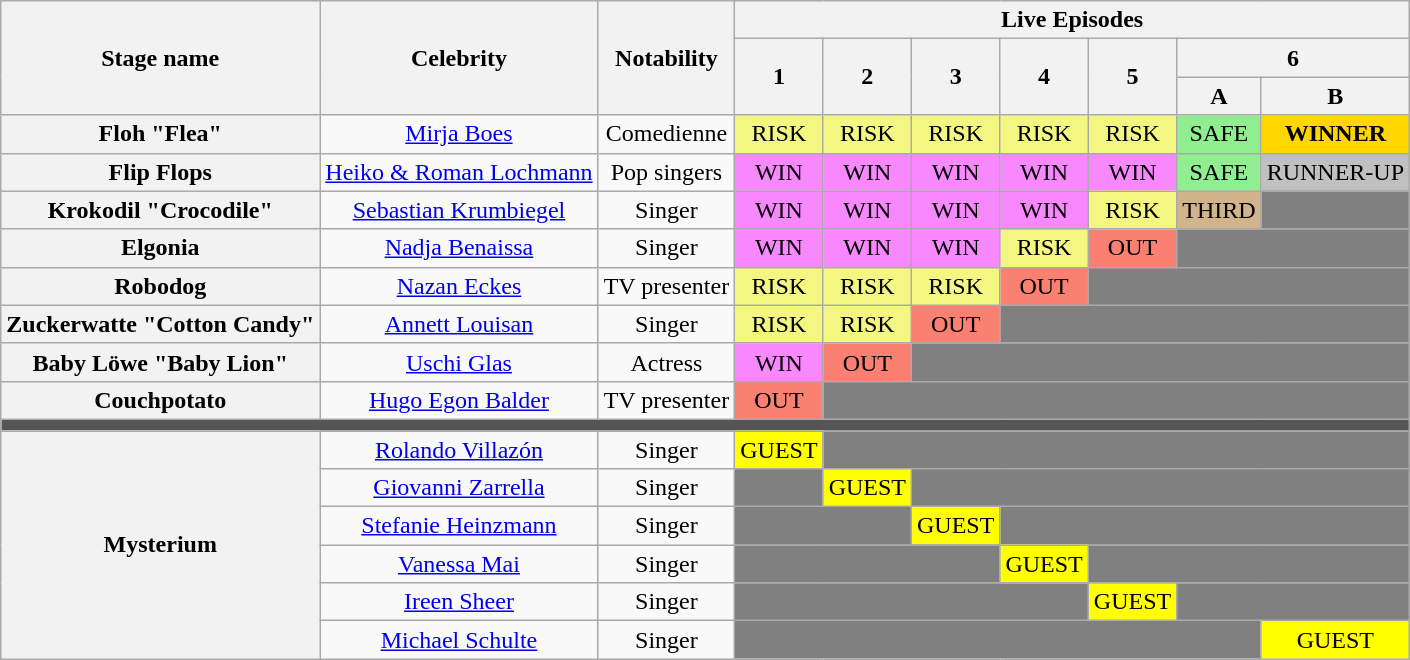<table class="wikitable" style="text-align:center; ">
<tr>
<th rowspan="3">Stage name</th>
<th rowspan="3">Celebrity</th>
<th rowspan="3">Notability</th>
<th colspan="7">Live Episodes</th>
</tr>
<tr>
<th rowspan="2">1</th>
<th rowspan="2">2</th>
<th rowspan="2">3</th>
<th rowspan="2">4</th>
<th rowspan="2">5</th>
<th colspan="2">6</th>
</tr>
<tr>
<th>A</th>
<th>B</th>
</tr>
<tr>
<th>Floh "Flea"</th>
<td><a href='#'>Mirja Boes</a></td>
<td>Comedienne</td>
<td bgcolor="F3F781">RISK</td>
<td bgcolor="F3F781">RISK</td>
<td bgcolor="F3F781">RISK</td>
<td bgcolor="F3F781">RISK</td>
<td bgcolor="F3F781">RISK</td>
<td bgcolor=lightgreen>SAFE</td>
<td bgcolor=gold><strong>WINNER</strong></td>
</tr>
<tr>
<th>Flip Flops</th>
<td><a href='#'>Heiko & Roman Lochmann</a></td>
<td>Pop singers</td>
<td bgcolor="F888FD">WIN</td>
<td bgcolor="F888FD">WIN</td>
<td bgcolor="F888FD">WIN</td>
<td bgcolor="F888FD">WIN</td>
<td bgcolor="F888FD">WIN</td>
<td bgcolor=lightgreen>SAFE</td>
<td bgcolor=silver>RUNNER-UP</td>
</tr>
<tr>
<th>Krokodil "Crocodile"</th>
<td><a href='#'>Sebastian Krumbiegel</a></td>
<td>Singer</td>
<td bgcolor="F888FD">WIN</td>
<td bgcolor="F888FD">WIN</td>
<td bgcolor="F888FD">WIN</td>
<td bgcolor="F888FD">WIN</td>
<td bgcolor="F3F781">RISK</td>
<td bgcolor=tan>THIRD</td>
<td bgcolor=grey></td>
</tr>
<tr>
<th>Elgonia</th>
<td><a href='#'>Nadja Benaissa</a></td>
<td>Singer</td>
<td bgcolor="F888FD">WIN</td>
<td bgcolor="F888FD">WIN</td>
<td bgcolor="F888FD">WIN</td>
<td bgcolor="F3F781">RISK</td>
<td bgcolor=salmon>OUT</td>
<td colspan="2" bgcolor=grey></td>
</tr>
<tr>
<th>Robodog</th>
<td><a href='#'>Nazan Eckes</a></td>
<td>TV presenter</td>
<td bgcolor="F3F781">RISK</td>
<td bgcolor="F3F781">RISK</td>
<td bgcolor="F3F781">RISK</td>
<td bgcolor=salmon>OUT</td>
<td colspan="3" bgcolor=grey></td>
</tr>
<tr>
<th>Zuckerwatte "Cotton Candy"</th>
<td><a href='#'>Annett Louisan</a></td>
<td>Singer</td>
<td bgcolor="F3F781">RISK</td>
<td bgcolor="F3F781">RISK</td>
<td bgcolor=salmon>OUT</td>
<td colspan="4" bgcolor=grey></td>
</tr>
<tr>
<th>Baby Löwe "Baby Lion"</th>
<td><a href='#'>Uschi Glas</a></td>
<td>Actress</td>
<td bgcolor="F888FD">WIN</td>
<td bgcolor=salmon>OUT</td>
<td colspan="5" bgcolor=grey></td>
</tr>
<tr>
<th>Couchpotato</th>
<td><a href='#'>Hugo Egon Balder</a></td>
<td>TV presenter</td>
<td bgcolor=salmon>OUT</td>
<td colspan="6" bgcolor=grey></td>
</tr>
<tr>
<td colspan=10 style="background:#555555;"></td>
</tr>
<tr>
<th rowspan=6>Mysterium</th>
<td><a href='#'>Rolando Villazón</a></td>
<td>Singer</td>
<td bgcolor="yellow">GUEST</td>
<td colspan="6" bgcolor=grey></td>
</tr>
<tr>
<td><a href='#'>Giovanni Zarrella</a></td>
<td>Singer</td>
<td colspan="1" bgcolor=grey></td>
<td bgcolor="yellow">GUEST</td>
<td colspan="5" bgcolor=grey></td>
</tr>
<tr>
<td><a href='#'>Stefanie Heinzmann</a></td>
<td>Singer</td>
<td colspan="2" bgcolor=grey></td>
<td bgcolor="yellow">GUEST</td>
<td colspan="4" bgcolor=grey></td>
</tr>
<tr>
<td><a href='#'>Vanessa Mai</a></td>
<td>Singer</td>
<td colspan="3" bgcolor=grey></td>
<td bgcolor="yellow">GUEST</td>
<td colspan="3" bgcolor=grey></td>
</tr>
<tr>
<td><a href='#'>Ireen Sheer</a></td>
<td>Singer</td>
<td colspan="4" bgcolor=grey></td>
<td bgcolor="yellow">GUEST</td>
<td colspan="2" bgcolor=grey></td>
</tr>
<tr>
<td><a href='#'>Michael Schulte</a></td>
<td>Singer</td>
<td colspan="6" bgcolor=grey></td>
<td bgcolor="yellow">GUEST</td>
</tr>
</table>
